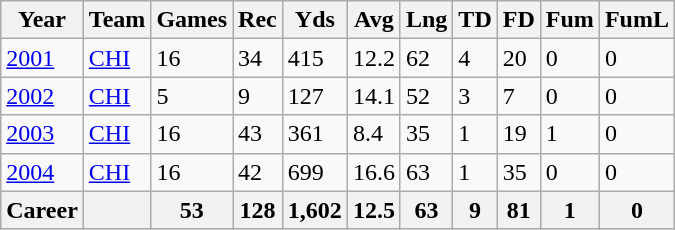<table class="wikitable">
<tr>
<th>Year</th>
<th>Team</th>
<th>Games</th>
<th>Rec</th>
<th>Yds</th>
<th>Avg</th>
<th>Lng</th>
<th>TD</th>
<th>FD</th>
<th>Fum</th>
<th>FumL</th>
</tr>
<tr>
<td><a href='#'>2001</a></td>
<td><a href='#'>CHI</a></td>
<td>16</td>
<td>34</td>
<td>415</td>
<td>12.2</td>
<td>62</td>
<td>4</td>
<td>20</td>
<td>0</td>
<td>0</td>
</tr>
<tr>
<td><a href='#'>2002</a></td>
<td><a href='#'>CHI</a></td>
<td>5</td>
<td>9</td>
<td>127</td>
<td>14.1</td>
<td>52</td>
<td>3</td>
<td>7</td>
<td>0</td>
<td>0</td>
</tr>
<tr>
<td><a href='#'>2003</a></td>
<td><a href='#'>CHI</a></td>
<td>16</td>
<td>43</td>
<td>361</td>
<td>8.4</td>
<td>35</td>
<td>1</td>
<td>19</td>
<td>1</td>
<td>0</td>
</tr>
<tr>
<td><a href='#'>2004</a></td>
<td><a href='#'>CHI</a></td>
<td>16</td>
<td>42</td>
<td>699</td>
<td>16.6</td>
<td>63</td>
<td>1</td>
<td>35</td>
<td>0</td>
<td>0</td>
</tr>
<tr>
<th>Career</th>
<th></th>
<th>53</th>
<th>128</th>
<th>1,602</th>
<th>12.5</th>
<th>63</th>
<th>9</th>
<th>81</th>
<th>1</th>
<th>0</th>
</tr>
</table>
